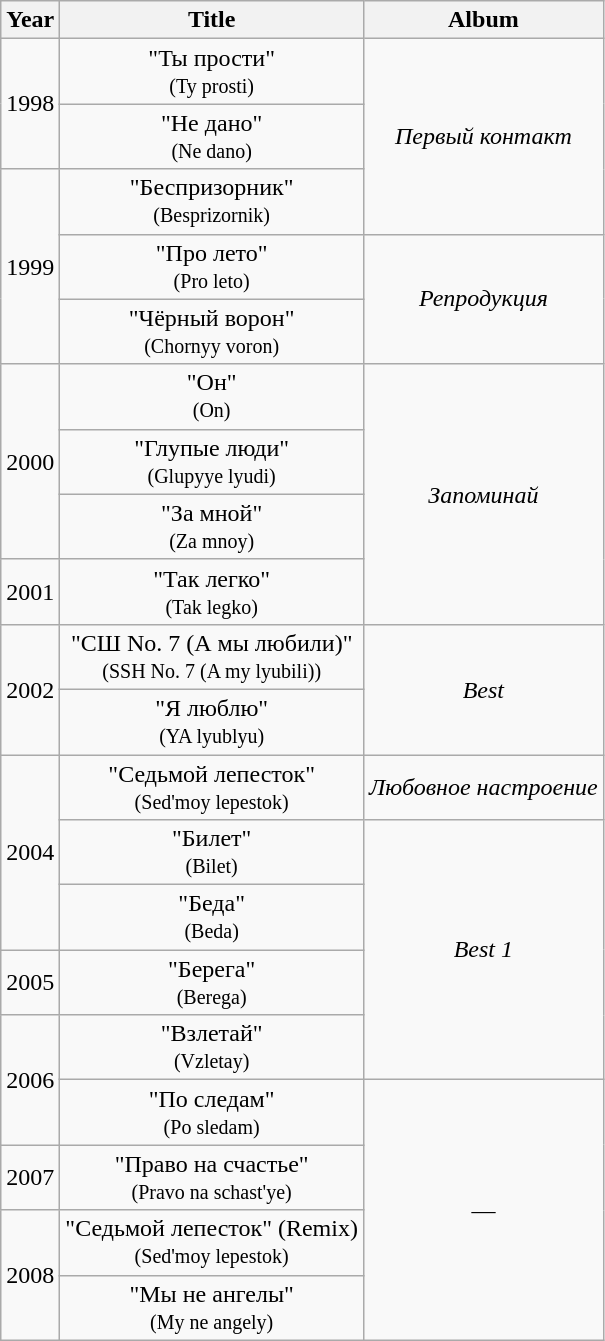<table class="wikitable">
<tr>
<th>Year</th>
<th>Title</th>
<th>Album</th>
</tr>
<tr>
<td rowspan=2>1998</td>
<td align="center">"Ты прости"<br><small>(Ty prosti)</small></td>
<td align="center" rowspan=3><em>Первый контакт</em></td>
</tr>
<tr>
<td align="center">"Не дано"<br><small>(Ne dano)</small></td>
</tr>
<tr>
<td rowspan=3>1999</td>
<td align="center">"Беспризорник"<br><small>(Besprizornik)</small></td>
</tr>
<tr>
<td align="center">"Про лето"<br><small>(Pro leto)</small></td>
<td align="center" rowspan=2><em>Репродукция</em></td>
</tr>
<tr>
<td align="center">"Чёрный ворон"<br><small>(Chornyy voron)</small></td>
</tr>
<tr>
<td rowspan=3>2000</td>
<td align="center">"Он"<br><small> (On)</small></td>
<td align="center" rowspan=4><em>Запоминай</em></td>
</tr>
<tr>
<td align="center">"Глупые люди"<br><small>(Glupyye lyudi)</small></td>
</tr>
<tr>
<td align="center">"За мной"<br><small>(Za mnoy)</small></td>
</tr>
<tr>
<td rowspan=1>2001</td>
<td align="center">"Так легко"<br><small>(Tak legko)</small></td>
</tr>
<tr>
<td rowspan=2>2002</td>
<td align="center">"СШ No. 7 (А мы любили)"<br><small>(SSH No. 7 (A my lyubili))</small></td>
<td align="center" rowspan=2><em>Best</em></td>
</tr>
<tr>
<td align="center">"Я люблю"<br><small>(YA lyublyu)</small></td>
</tr>
<tr>
<td rowspan=3>2004</td>
<td align="center">"Седьмой лепесток"<br><small>(Sed'moy lepestok)</small></td>
<td align="center" rowspan=1><em>Любовное настроение</em></td>
</tr>
<tr>
<td align="center">"Билет"<br><small>(Bilet)</small></td>
<td align="center" rowspan=4><em>Best 1</em></td>
</tr>
<tr>
<td align="center">"Беда"<br><small>(Beda)</small></td>
</tr>
<tr>
<td rowspan=1>2005</td>
<td align="center">"Берега"<br><small>(Berega)</small></td>
</tr>
<tr>
<td rowspan=2>2006</td>
<td align="center">"Взлетай"<br><small>(Vzletay)</small></td>
</tr>
<tr>
<td align="center">"По следам"<br><small>(Po sledam)</small></td>
<td align="center" rowspan=4>—</td>
</tr>
<tr>
<td rowspan=1>2007</td>
<td align="center">"Право на счастье"<br><small>(Pravo na schast'ye)</small></td>
</tr>
<tr>
<td rowspan=2>2008</td>
<td align="center">"Седьмой лепесток" (Remix)<br><small>(Sed'moy lepestok)</small></td>
</tr>
<tr>
<td align="center">"Мы не ангелы"<br><small>(My ne angely)</small></td>
</tr>
</table>
